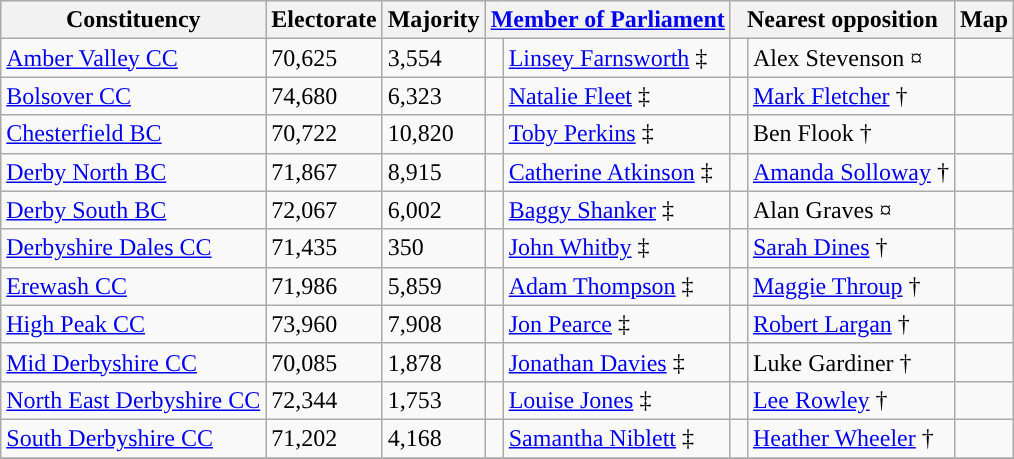<table class="wikitable sortable">
<tr>
<th rowspan=1>Constituency</th>
<th rowspan=1>Electorate</th>
<th rowspan=1>Majority</th>
<th colspan=2 class=unsortable><a href='#'>Member of Parliament</a></th>
<th colspan=2 class=unsortable>Nearest opposition</th>
<th rowspan=1 class=unsortable>Map</th>
</tr>
<tr>
<td><a href='#'>Amber Valley CC</a></td>
<td>70,625</td>
<td>3,554</td>
<td style="color:inherit;background:"> </td>
<td><a href='#'>Linsey Farnsworth</a> ‡</td>
<td style="color:inherit;background:"> </td>
<td>Alex Stevenson ¤</td>
<td></td>
</tr>
<tr>
<td><a href='#'>Bolsover CC</a></td>
<td>74,680</td>
<td>6,323</td>
<td style="color:inherit;background:"> </td>
<td><a href='#'>Natalie Fleet</a> ‡</td>
<td style="color:inherit;background:"> </td>
<td><a href='#'>Mark Fletcher</a> †</td>
<td></td>
</tr>
<tr>
<td><a href='#'>Chesterfield BC</a></td>
<td>70,722</td>
<td>10,820</td>
<td style="color:inherit;background:"> </td>
<td><a href='#'>Toby Perkins</a> ‡</td>
<td style="color:inherit;background:"> </td>
<td>Ben Flook †</td>
<td></td>
</tr>
<tr>
<td><a href='#'>Derby North BC</a></td>
<td>71,867</td>
<td>8,915</td>
<td style="color:inherit;background:"> </td>
<td><a href='#'>Catherine Atkinson</a> ‡</td>
<td style="color:inherit;background:"> </td>
<td><a href='#'>Amanda Solloway</a> †</td>
<td></td>
</tr>
<tr>
<td><a href='#'>Derby South BC</a></td>
<td>72,067</td>
<td>6,002</td>
<td style="color:inherit;background:"> </td>
<td><a href='#'>Baggy Shanker</a> ‡</td>
<td style="color:inherit;background:"> </td>
<td>Alan Graves ¤</td>
<td></td>
</tr>
<tr>
<td><a href='#'>Derbyshire Dales CC</a></td>
<td>71,435</td>
<td>350</td>
<td style="color:inherit;background:"> </td>
<td><a href='#'>John Whitby</a> ‡</td>
<td style="color:inherit;background:"> </td>
<td><a href='#'>Sarah Dines</a> †</td>
<td></td>
</tr>
<tr>
<td><a href='#'>Erewash CC</a></td>
<td>71,986</td>
<td>5,859</td>
<td style="color:inherit;background:"> </td>
<td><a href='#'>Adam Thompson</a> ‡</td>
<td style="color:inherit;background:"> </td>
<td><a href='#'>Maggie Throup</a> †</td>
<td></td>
</tr>
<tr>
<td><a href='#'>High Peak CC</a></td>
<td>73,960</td>
<td>7,908</td>
<td style="color:inherit;background:"> </td>
<td><a href='#'>Jon Pearce</a> ‡</td>
<td style="color:inherit;background:"> </td>
<td><a href='#'>Robert Largan</a> †</td>
<td></td>
</tr>
<tr>
<td><a href='#'>Mid Derbyshire CC</a></td>
<td>70,085</td>
<td>1,878</td>
<td style="color:inherit;background:"> </td>
<td><a href='#'>Jonathan Davies</a> ‡</td>
<td style="color:inherit;background:"> </td>
<td>Luke Gardiner †</td>
<td></td>
</tr>
<tr>
<td><a href='#'>North East Derbyshire CC</a></td>
<td>72,344</td>
<td>1,753</td>
<td style="color:inherit;background:"> </td>
<td><a href='#'>Louise Jones</a> ‡</td>
<td style="color:inherit;background:"> </td>
<td><a href='#'>Lee Rowley</a> †</td>
<td></td>
</tr>
<tr>
<td><a href='#'>South Derbyshire CC</a></td>
<td>71,202</td>
<td>4,168</td>
<td style="color:inherit;background:"> </td>
<td><a href='#'>Samantha Niblett</a> ‡</td>
<td style="color:inherit;background:"> </td>
<td><a href='#'>Heather Wheeler</a> †</td>
<td></td>
</tr>
<tr>
</tr>
</table>
